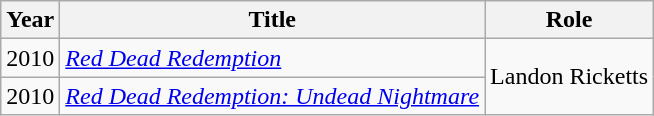<table class="wikitable">
<tr>
<th>Year</th>
<th>Title</th>
<th>Role</th>
</tr>
<tr>
<td>2010</td>
<td><em><a href='#'>Red Dead Redemption</a></em></td>
<td rowspan="2">Landon Ricketts</td>
</tr>
<tr>
<td>2010</td>
<td><em><a href='#'>Red Dead Redemption: Undead Nightmare</a></em></td>
</tr>
</table>
